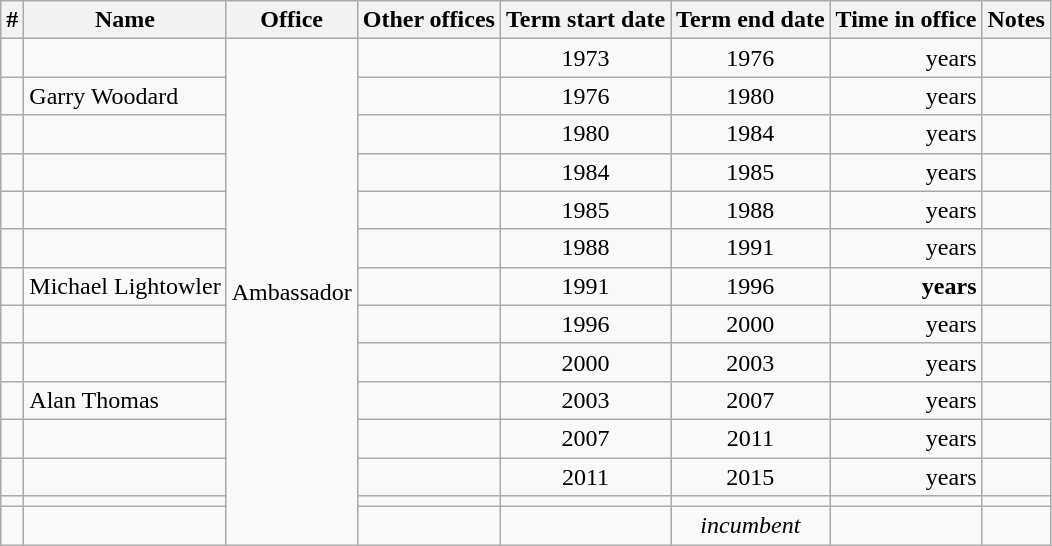<table class='wikitable sortable'>
<tr>
<th>#</th>
<th>Name</th>
<th>Office</th>
<th>Other offices</th>
<th>Term start date</th>
<th>Term end date</th>
<th>Time in office</th>
<th>Notes</th>
</tr>
<tr>
<td align=center></td>
<td></td>
<td rowspan=14>Ambassador</td>
<td></td>
<td align=center>1973</td>
<td align=center>1976</td>
<td align=right> years</td>
<td></td>
</tr>
<tr>
<td align=center></td>
<td>Garry Woodard</td>
<td></td>
<td align=center>1976</td>
<td align=center>1980</td>
<td align=right> years</td>
<td></td>
</tr>
<tr>
<td align=center></td>
<td></td>
<td></td>
<td align=center>1980</td>
<td align=center>1984</td>
<td align=right> years</td>
<td></td>
</tr>
<tr>
<td align=center></td>
<td></td>
<td></td>
<td align=center>1984</td>
<td align=center>1985</td>
<td align=right> years</td>
<td></td>
</tr>
<tr>
<td align=center></td>
<td></td>
<td></td>
<td align=center>1985</td>
<td align=center>1988</td>
<td align=right> years</td>
<td></td>
</tr>
<tr>
<td align=center></td>
<td></td>
<td></td>
<td align=center>1988</td>
<td align=center>1991</td>
<td align=right> years</td>
<td></td>
</tr>
<tr>
<td align=center></td>
<td>Michael Lightowler</td>
<td></td>
<td align=center>1991</td>
<td align=center>1996</td>
<td align=right><strong> years</strong></td>
<td></td>
</tr>
<tr>
<td align=center></td>
<td></td>
<td></td>
<td align=center>1996</td>
<td align=center>2000</td>
<td align=right> years</td>
<td></td>
</tr>
<tr>
<td align=center></td>
<td></td>
<td></td>
<td align=center>2000</td>
<td align=center>2003</td>
<td align=right> years</td>
<td></td>
</tr>
<tr>
<td align=center></td>
<td>Alan Thomas</td>
<td></td>
<td align=center>2003</td>
<td align=center>2007</td>
<td align=right> years</td>
<td></td>
</tr>
<tr>
<td align=center></td>
<td></td>
<td></td>
<td align=center>2007</td>
<td align=center>2011</td>
<td align=right> years</td>
<td></td>
</tr>
<tr>
<td align=center></td>
<td></td>
<td></td>
<td align=center>2011</td>
<td align=center>2015</td>
<td align=right> years</td>
<td></td>
</tr>
<tr>
<td align=center></td>
<td> </td>
<td></td>
<td align=center></td>
<td align=center></td>
<td align=right></td>
<td></td>
</tr>
<tr>
<td align=center></td>
<td></td>
<td></td>
<td align=center></td>
<td align=center><em>incumbent</em></td>
<td align=right></td>
<td></td>
</tr>
</table>
